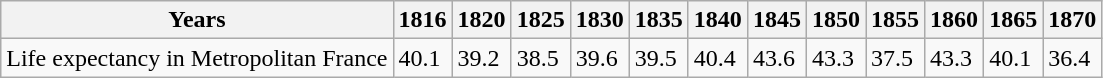<table class="wikitable">
<tr>
<th>Years</th>
<th>1816</th>
<th>1820</th>
<th>1825</th>
<th>1830</th>
<th>1835</th>
<th>1840</th>
<th>1845</th>
<th>1850</th>
<th>1855</th>
<th>1860</th>
<th>1865</th>
<th>1870</th>
</tr>
<tr>
<td>Life expectancy in Metropolitan France</td>
<td>40.1</td>
<td>39.2</td>
<td>38.5</td>
<td>39.6</td>
<td>39.5</td>
<td>40.4</td>
<td>43.6</td>
<td>43.3</td>
<td>37.5</td>
<td>43.3</td>
<td>40.1</td>
<td>36.4</td>
</tr>
</table>
